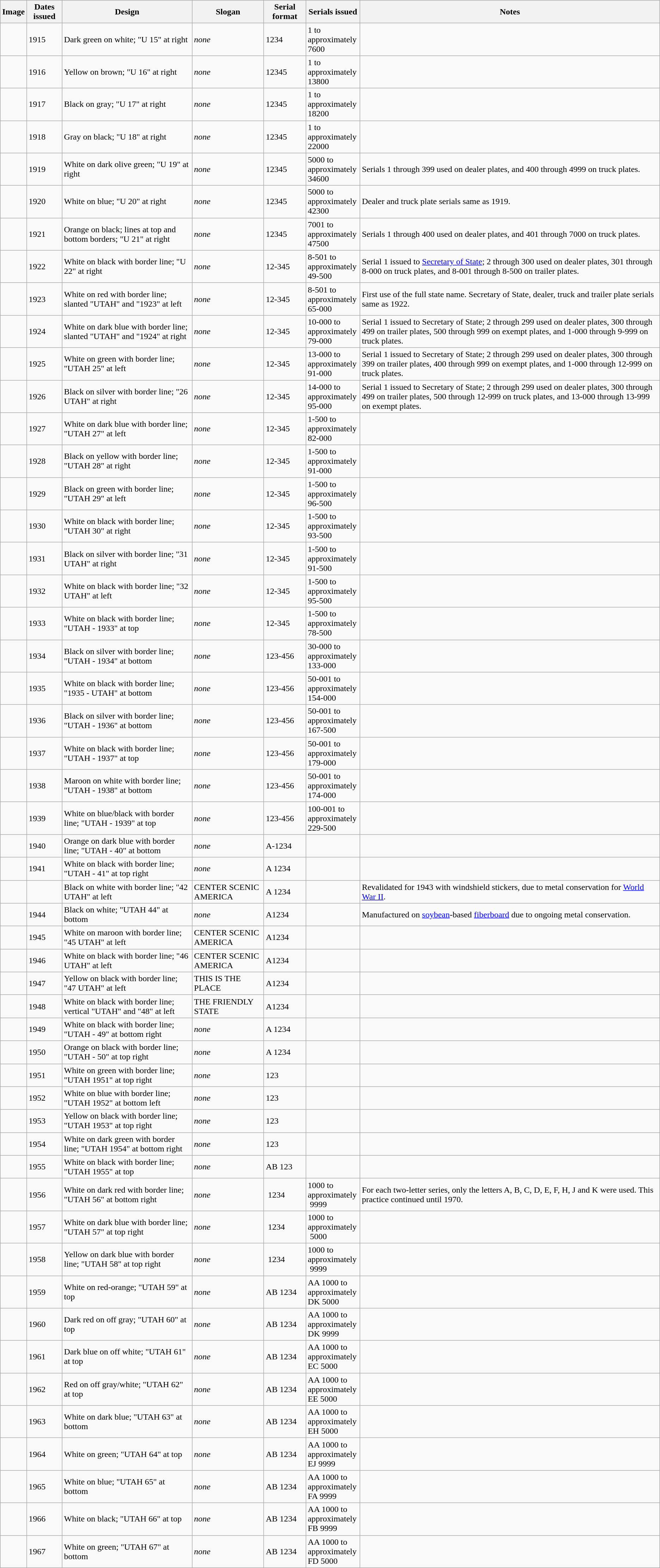<table class="wikitable">
<tr>
<th>Image</th>
<th>Dates issued</th>
<th>Design</th>
<th>Slogan</th>
<th>Serial format</th>
<th style="width:95px;">Serials issued</th>
<th>Notes</th>
</tr>
<tr>
<td></td>
<td>1915</td>
<td>Dark green on white; "U 15" at right</td>
<td><em>none</em></td>
<td>1234</td>
<td>1 to approximately 7600</td>
<td></td>
</tr>
<tr>
<td></td>
<td>1916</td>
<td>Yellow on brown; "U 16" at right</td>
<td><em>none</em></td>
<td>12345</td>
<td>1 to approximately 13800</td>
<td></td>
</tr>
<tr>
<td></td>
<td>1917</td>
<td>Black on gray; "U 17" at right</td>
<td><em>none</em></td>
<td>12345</td>
<td>1 to approximately 18200</td>
<td></td>
</tr>
<tr>
<td></td>
<td>1918</td>
<td>Gray on black; "U 18" at right</td>
<td><em>none</em></td>
<td>12345</td>
<td>1 to approximately 22000</td>
<td></td>
</tr>
<tr>
<td></td>
<td>1919</td>
<td>White on dark olive green; "U 19" at right</td>
<td><em>none</em></td>
<td>12345</td>
<td>5000 to approximately 34600</td>
<td>Serials 1 through 399 used on dealer plates, and 400 through 4999 on truck plates.</td>
</tr>
<tr>
<td></td>
<td>1920</td>
<td>White on blue; "U 20" at right</td>
<td><em>none</em></td>
<td>12345</td>
<td>5000 to approximately 42300</td>
<td>Dealer and truck plate serials same as 1919.</td>
</tr>
<tr>
<td></td>
<td>1921</td>
<td>Orange on black; lines at top and bottom borders; "U 21" at right</td>
<td><em>none</em></td>
<td>12345</td>
<td>7001 to approximately 47500</td>
<td>Serials 1 through 400 used on dealer plates, and 401 through 7000 on truck plates.</td>
</tr>
<tr>
<td></td>
<td>1922</td>
<td>White on black with border line; "U 22" at right</td>
<td><em>none</em></td>
<td>12-345</td>
<td>8-501 to approximately 49-500</td>
<td>Serial 1 issued to <a href='#'>Secretary of State</a>; 2 through 300 used on dealer plates, 301 through 8-000 on truck plates, and 8-001 through 8-500 on trailer plates.</td>
</tr>
<tr>
<td></td>
<td>1923</td>
<td>White on red with border line; slanted "UTAH" and "1923" at left</td>
<td><em>none</em></td>
<td>12-345</td>
<td>8-501 to approximately 65-000</td>
<td>First use of the full state name. Secretary of State, dealer, truck and trailer plate serials same as 1922.</td>
</tr>
<tr>
<td></td>
<td>1924</td>
<td>White on dark blue with border line; slanted "UTAH" and "1924" at right</td>
<td><em>none</em></td>
<td>12-345</td>
<td>10-000 to approximately 79-000</td>
<td>Serial 1 issued to Secretary of State; 2 through 299 used on dealer plates, 300 through 499 on trailer plates, 500 through 999 on exempt plates, and 1-000 through 9-999 on truck plates.</td>
</tr>
<tr>
<td></td>
<td>1925</td>
<td>White on green with border line; "UTAH 25" at left</td>
<td><em>none</em></td>
<td>12-345</td>
<td>13-000 to approximately 91-000</td>
<td>Serial 1 issued to Secretary of State; 2 through 299 used on dealer plates, 300 through 399 on trailer plates, 400 through 999 on exempt plates, and 1-000 through 12-999 on truck plates.</td>
</tr>
<tr>
<td></td>
<td>1926</td>
<td>Black on silver with border line; "26 UTAH" at right</td>
<td><em>none</em></td>
<td>12-345</td>
<td>14-000 to approximately 95-000</td>
<td>Serial 1 issued to Secretary of State; 2 through 299 used on dealer plates, 300 through 499 on trailer plates, 500 through 12-999 on truck plates, and 13-000 through 13-999 on exempt plates.</td>
</tr>
<tr>
<td></td>
<td>1927</td>
<td>White on dark blue with border line; "UTAH 27" at left</td>
<td><em>none</em></td>
<td>12-345</td>
<td>1-500 to approximately 82-000</td>
<td></td>
</tr>
<tr>
<td></td>
<td>1928</td>
<td>Black on yellow with border line; "UTAH 28" at right</td>
<td><em>none</em></td>
<td>12-345</td>
<td>1-500 to approximately 91-000</td>
<td></td>
</tr>
<tr>
<td></td>
<td>1929</td>
<td>Black on green with border line; "UTAH 29" at left</td>
<td><em>none</em></td>
<td>12-345</td>
<td>1-500 to approximately 96-500</td>
<td></td>
</tr>
<tr>
<td></td>
<td>1930</td>
<td>White on black with border line; "UTAH 30" at right</td>
<td><em>none</em></td>
<td>12-345</td>
<td>1-500 to approximately 93-500</td>
<td></td>
</tr>
<tr>
<td></td>
<td>1931</td>
<td>Black on silver with border line; "31 UTAH" at right</td>
<td><em>none</em></td>
<td>12-345</td>
<td>1-500 to approximately 91-500</td>
<td></td>
</tr>
<tr>
<td></td>
<td>1932</td>
<td>White on black with border line; "32 UTAH" at left</td>
<td><em>none</em></td>
<td>12-345</td>
<td>1-500 to approximately 95-500</td>
<td></td>
</tr>
<tr>
<td></td>
<td>1933</td>
<td>White on black with border line; "UTAH - 1933" at top</td>
<td><em>none</em></td>
<td>12-345</td>
<td>1-500 to approximately 78-500</td>
<td></td>
</tr>
<tr>
<td></td>
<td>1934</td>
<td>Black on silver with border line; "UTAH - 1934" at bottom</td>
<td><em>none</em></td>
<td>123-456</td>
<td>30-000 to approximately 133-000</td>
<td></td>
</tr>
<tr>
<td></td>
<td>1935</td>
<td>White on black with border line; "1935 - UTAH" at bottom</td>
<td><em>none</em></td>
<td>123-456</td>
<td>50-001 to approximately 154-000</td>
<td></td>
</tr>
<tr>
<td></td>
<td>1936</td>
<td>Black on silver with border line; "UTAH - 1936" at bottom</td>
<td><em>none</em></td>
<td>123-456</td>
<td>50-001 to approximately 167-500</td>
<td></td>
</tr>
<tr>
<td></td>
<td>1937</td>
<td>White on black with border line; "UTAH - 1937" at top</td>
<td><em>none</em></td>
<td>123-456</td>
<td>50-001 to approximately 179-000</td>
<td></td>
</tr>
<tr>
<td></td>
<td>1938</td>
<td>Maroon on white with border line; "UTAH - 1938" at bottom</td>
<td><em>none</em></td>
<td>123-456</td>
<td>50-001 to approximately 174-000</td>
<td></td>
</tr>
<tr>
<td></td>
<td>1939</td>
<td>White on blue/black with border line; "UTAH - 1939" at top</td>
<td><em>none</em></td>
<td>123-456</td>
<td>100-001 to approximately 229-500</td>
<td></td>
</tr>
<tr>
<td></td>
<td>1940</td>
<td>Orange on dark blue with border line; "UTAH - 40" at bottom</td>
<td><em>none</em></td>
<td>A-1234</td>
<td></td>
<td></td>
</tr>
<tr>
<td></td>
<td>1941</td>
<td>White on black with border line; "UTAH - 41" at top right</td>
<td><em>none</em></td>
<td>A 1234</td>
<td></td>
<td></td>
</tr>
<tr>
<td></td>
<td></td>
<td>Black on white with border line; "42 UTAH" at left</td>
<td>CENTER SCENIC AMERICA</td>
<td>A 1234</td>
<td></td>
<td>Revalidated for 1943 with windshield stickers, due to metal conservation for <a href='#'>World War II</a>.</td>
</tr>
<tr>
<td></td>
<td>1944</td>
<td>Black on white; "UTAH 44" at bottom</td>
<td><em>none</em></td>
<td>A1234</td>
<td></td>
<td>Manufactured on <a href='#'>soybean</a>-based <a href='#'>fiberboard</a> due to ongoing metal conservation.</td>
</tr>
<tr>
<td></td>
<td>1945</td>
<td>White on maroon with border line; "45 UTAH" at left</td>
<td>CENTER SCENIC AMERICA</td>
<td>A1234</td>
<td></td>
<td></td>
</tr>
<tr>
<td></td>
<td>1946</td>
<td>White on black with border line; "46 UTAH" at left</td>
<td>CENTER SCENIC AMERICA</td>
<td>A1234</td>
<td></td>
<td></td>
</tr>
<tr>
<td></td>
<td>1947</td>
<td>Yellow on black with border line; "47 UTAH" at left</td>
<td>THIS IS THE PLACE</td>
<td>A1234</td>
<td></td>
<td></td>
</tr>
<tr>
<td></td>
<td>1948</td>
<td>White on black with border line; vertical "UTAH" and "48" at left</td>
<td>THE FRIENDLY STATE</td>
<td>A1234</td>
<td></td>
<td></td>
</tr>
<tr>
<td></td>
<td>1949</td>
<td>White on black with border line; "UTAH - 49" at bottom right</td>
<td><em>none</em></td>
<td>A 1234</td>
<td></td>
<td></td>
</tr>
<tr>
<td></td>
<td>1950</td>
<td>Orange on black with border line; "UTAH - 50" at top right</td>
<td><em>none</em></td>
<td>A 1234</td>
<td></td>
<td></td>
</tr>
<tr>
<td></td>
<td>1951</td>
<td>White on green with border line; "UTAH 1951" at top right</td>
<td><em>none</em></td>
<td> 123</td>
<td></td>
<td></td>
</tr>
<tr>
<td></td>
<td>1952</td>
<td>White on blue with border line; "UTAH 1952" at bottom left</td>
<td><em>none</em></td>
<td>123 </td>
<td></td>
<td></td>
</tr>
<tr>
<td></td>
<td>1953</td>
<td>Yellow on black with border line; "UTAH 1953" at top right</td>
<td><em>none</em></td>
<td> 123</td>
<td></td>
<td></td>
</tr>
<tr>
<td></td>
<td>1954</td>
<td>White on dark green with border line; "UTAH 1954" at bottom right</td>
<td><em>none</em></td>
<td> 123</td>
<td></td>
<td></td>
</tr>
<tr>
<td></td>
<td>1955</td>
<td>White on black with border line; "UTAH 1955" at top</td>
<td><em>none</em></td>
<td>AB 123</td>
<td></td>
<td></td>
</tr>
<tr>
<td></td>
<td>1956</td>
<td>White on dark red with border line; "UTAH 56" at bottom right</td>
<td><em>none</em></td>
<td> 1234</td>
<td> 1000 to approximately  9999</td>
<td>For each two-letter series, only the letters A, B, C, D, E, F, H, J and K were used. This practice continued until 1970.</td>
</tr>
<tr>
<td></td>
<td>1957</td>
<td>White on dark blue with border line; "UTAH 57" at top right</td>
<td><em>none</em></td>
<td> 1234</td>
<td> 1000 to approximately  5000</td>
<td></td>
</tr>
<tr>
<td></td>
<td>1958</td>
<td>Yellow on dark blue with border line; "UTAH 58" at top right</td>
<td><em>none</em></td>
<td> 1234</td>
<td> 1000 to approximately  9999</td>
<td></td>
</tr>
<tr>
<td></td>
<td>1959</td>
<td>White on red-orange; "UTAH 59" at top</td>
<td><em>none</em></td>
<td>AB 1234</td>
<td>AA 1000 to approximately DK 5000</td>
<td></td>
</tr>
<tr>
<td></td>
<td>1960</td>
<td>Dark red on off gray; "UTAH 60" at top</td>
<td><em>none</em></td>
<td>AB 1234</td>
<td>AA 1000 to approximately DK 9999</td>
<td></td>
</tr>
<tr>
<td></td>
<td>1961</td>
<td>Dark blue on off white; "UTAH 61" at top</td>
<td><em>none</em></td>
<td>AB 1234</td>
<td>AA 1000 to approximately EC 5000</td>
<td></td>
</tr>
<tr>
<td></td>
<td>1962</td>
<td>Red on off gray/white; "UTAH 62" at top</td>
<td><em>none</em></td>
<td>AB 1234</td>
<td>AA 1000 to approximately EE 5000</td>
<td></td>
</tr>
<tr>
<td></td>
<td>1963</td>
<td>White on dark blue; "UTAH 63" at bottom</td>
<td><em>none</em></td>
<td>AB 1234</td>
<td>AA 1000 to approximately EH 5000</td>
<td></td>
</tr>
<tr>
<td></td>
<td>1964</td>
<td>White on green; "UTAH 64" at top</td>
<td><em>none</em></td>
<td>AB 1234</td>
<td>AA 1000 to approximately EJ 9999</td>
<td></td>
</tr>
<tr>
<td></td>
<td>1965</td>
<td>White on blue; "UTAH 65" at bottom</td>
<td><em>none</em></td>
<td>AB 1234</td>
<td>AA 1000 to approximately FA 9999</td>
<td></td>
</tr>
<tr>
<td></td>
<td>1966</td>
<td>White on black; "UTAH 66" at top</td>
<td><em>none</em></td>
<td>AB 1234</td>
<td>AA 1000 to approximately FB 9999</td>
<td></td>
</tr>
<tr>
<td></td>
<td>1967</td>
<td>White on green; "UTAH 67" at bottom</td>
<td><em>none</em></td>
<td>AB 1234</td>
<td>AA 1000 to approximately FD 5000</td>
<td></td>
</tr>
</table>
